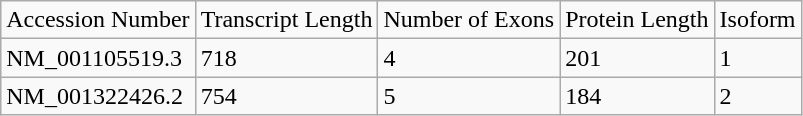<table class="wikitable">
<tr>
<td>Accession Number</td>
<td>Transcript Length</td>
<td>Number of Exons</td>
<td>Protein Length</td>
<td>Isoform</td>
</tr>
<tr>
<td>NM_001105519.3</td>
<td>718</td>
<td>4</td>
<td>201</td>
<td>1</td>
</tr>
<tr>
<td>NM_001322426.2</td>
<td>754</td>
<td>5</td>
<td>184</td>
<td>2</td>
</tr>
</table>
